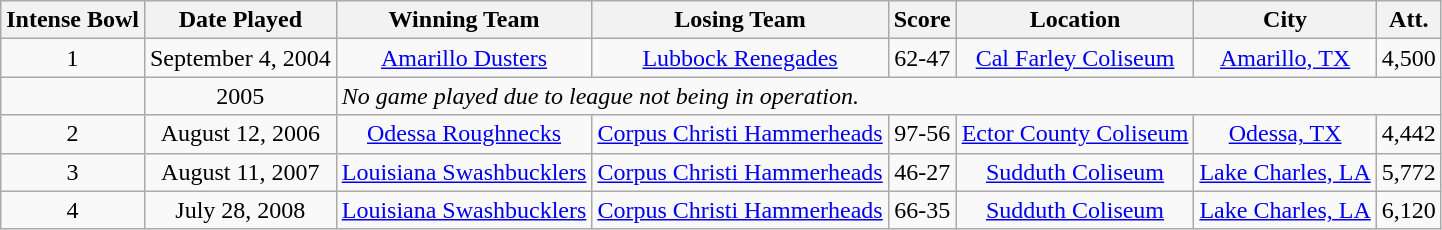<table class="wikitable">
<tr>
<th>Intense Bowl</th>
<th>Date Played</th>
<th>Winning Team</th>
<th>Losing Team</th>
<th>Score</th>
<th>Location</th>
<th>City</th>
<th>Att.</th>
</tr>
<tr>
<td style="text-align: center">1</td>
<td>September 4, 2004</td>
<td style="text-align: center"><a href='#'>Amarillo Dusters</a></td>
<td style="text-align: center"><a href='#'>Lubbock Renegades</a></td>
<td style="text-align: center">62-47</td>
<td style="text-align: center"><a href='#'>Cal Farley Coliseum</a></td>
<td style="text-align: center"><a href='#'>Amarillo, TX</a></td>
<td>4,500</td>
</tr>
<tr>
<td></td>
<td style="text-align: center">2005</td>
<td colspan="6"><em>No game played due to league not being in operation.</em></td>
</tr>
<tr>
<td style="text-align: center">2</td>
<td style="text-align: center">August 12, 2006</td>
<td style="text-align: center"><a href='#'>Odessa Roughnecks</a></td>
<td><a href='#'>Corpus Christi Hammerheads</a></td>
<td style="text-align: center">97-56</td>
<td style="text-align: center"><a href='#'>Ector County Coliseum</a></td>
<td style="text-align: center"><a href='#'>Odessa, TX</a></td>
<td>4,442</td>
</tr>
<tr>
<td style="text-align: center">3</td>
<td style="text-align: center">August 11, 2007</td>
<td><a href='#'>Louisiana Swashbucklers</a></td>
<td><a href='#'>Corpus Christi Hammerheads</a></td>
<td style="text-align: center">46-27</td>
<td style="text-align: center"><a href='#'>Sudduth Coliseum</a></td>
<td style="text-align: center"><a href='#'>Lake Charles, LA</a></td>
<td>5,772</td>
</tr>
<tr>
<td style="text-align: center">4</td>
<td style="text-align: center">July 28, 2008</td>
<td><a href='#'>Louisiana Swashbucklers</a></td>
<td><a href='#'>Corpus Christi Hammerheads</a></td>
<td style="text-align: center">66-35</td>
<td style="text-align: center"><a href='#'>Sudduth Coliseum</a></td>
<td style="text-align: center"><a href='#'>Lake Charles, LA</a></td>
<td>6,120</td>
</tr>
</table>
